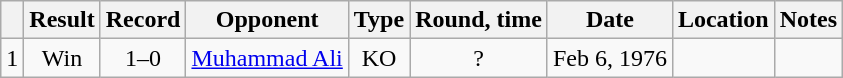<table class="wikitable" style="text-align:center">
<tr>
<th></th>
<th>Result</th>
<th>Record</th>
<th>Opponent</th>
<th>Type</th>
<th>Round, time</th>
<th>Date</th>
<th>Location</th>
<th>Notes</th>
</tr>
<tr>
<td>1</td>
<td>Win</td>
<td>1–0</td>
<td style="text-align:left;"> <a href='#'>Muhammad Ali</a></td>
<td>KO</td>
<td>?</td>
<td>Feb 6, 1976</td>
<td style="text-align:left;"></td>
<td style="text-align:left;"></td>
</tr>
</table>
